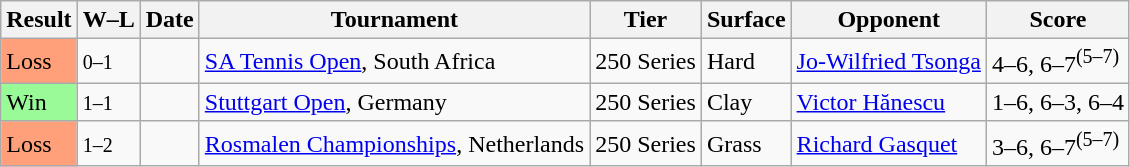<table class="sortable wikitable">
<tr>
<th>Result</th>
<th class="unsortable">W–L</th>
<th>Date</th>
<th>Tournament</th>
<th>Tier</th>
<th>Surface</th>
<th>Opponent</th>
<th class="unsortable">Score</th>
</tr>
<tr>
<td bgcolor=FFA07A>Loss</td>
<td><small>0–1</small></td>
<td><a href='#'></a></td>
<td><a href='#'>SA Tennis Open</a>, South Africa</td>
<td>250 Series</td>
<td>Hard</td>
<td> <a href='#'>Jo-Wilfried Tsonga</a></td>
<td>4–6, 6–7<sup>(5–7)</sup></td>
</tr>
<tr>
<td bgcolor=98FB98>Win</td>
<td><small>1–1</small></td>
<td><a href='#'></a></td>
<td><a href='#'>Stuttgart Open</a>, Germany</td>
<td>250 Series</td>
<td>Clay</td>
<td> <a href='#'>Victor Hănescu</a></td>
<td>1–6, 6–3, 6–4</td>
</tr>
<tr>
<td bgcolor=FFA07A>Loss</td>
<td><small>1–2</small></td>
<td><a href='#'></a></td>
<td><a href='#'>Rosmalen Championships</a>, Netherlands</td>
<td>250 Series</td>
<td>Grass</td>
<td> <a href='#'>Richard Gasquet</a></td>
<td>3–6, 6–7<sup>(5–7)</sup></td>
</tr>
</table>
